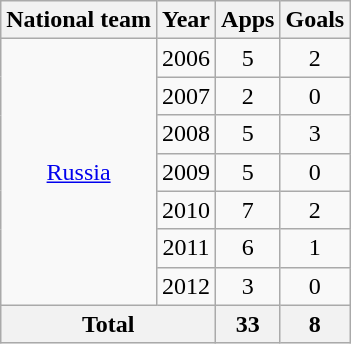<table class="wikitable" style="text-align: center;">
<tr>
<th>National team</th>
<th>Year</th>
<th>Apps</th>
<th>Goals</th>
</tr>
<tr>
<td rowspan="7"><a href='#'>Russia</a></td>
<td>2006</td>
<td>5</td>
<td>2</td>
</tr>
<tr>
<td>2007</td>
<td>2</td>
<td>0</td>
</tr>
<tr>
<td>2008</td>
<td>5</td>
<td>3</td>
</tr>
<tr>
<td>2009</td>
<td>5</td>
<td>0</td>
</tr>
<tr>
<td>2010</td>
<td>7</td>
<td>2</td>
</tr>
<tr>
<td>2011</td>
<td>6</td>
<td>1</td>
</tr>
<tr>
<td>2012</td>
<td>3</td>
<td>0</td>
</tr>
<tr>
<th colspan="2">Total</th>
<th>33</th>
<th>8</th>
</tr>
</table>
